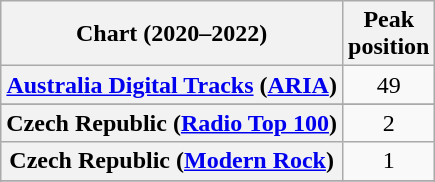<table class="wikitable sortable plainrowheaders" style="text-align:center">
<tr>
<th scope="col">Chart (2020–2022)</th>
<th scope="col">Peak<br>position</th>
</tr>
<tr>
<th scope="row"><a href='#'>Australia Digital Tracks</a> (<a href='#'>ARIA</a>)</th>
<td>49</td>
</tr>
<tr>
</tr>
<tr>
</tr>
<tr>
<th scope="row">Czech Republic (<a href='#'>Radio Top 100</a>)</th>
<td>2</td>
</tr>
<tr>
<th scope="row">Czech Republic (<a href='#'>Modern Rock</a>)</th>
<td>1</td>
</tr>
<tr>
</tr>
<tr>
</tr>
<tr>
</tr>
<tr>
</tr>
<tr>
</tr>
<tr>
</tr>
<tr>
</tr>
<tr>
</tr>
</table>
